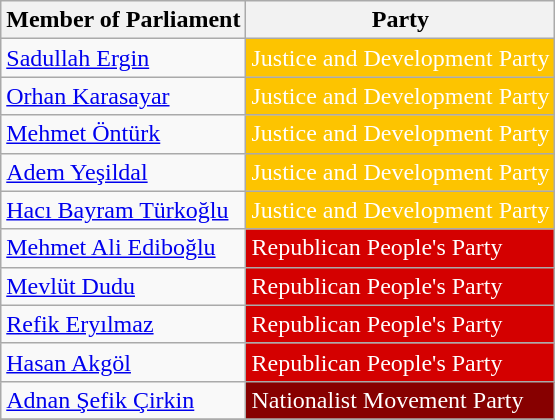<table class="wikitable">
<tr>
<th>Member of Parliament</th>
<th>Party</th>
</tr>
<tr>
<td><a href='#'>Sadullah Ergin</a></td>
<td style="background:#FDC400; color:white">Justice and Development Party</td>
</tr>
<tr>
<td><a href='#'>Orhan Karasayar</a></td>
<td style="background:#FDC400; color:white">Justice and Development Party</td>
</tr>
<tr>
<td><a href='#'>Mehmet Öntürk</a></td>
<td style="background:#FDC400; color:white">Justice and Development Party</td>
</tr>
<tr>
<td><a href='#'>Adem Yeşildal</a></td>
<td style="background:#FDC400; color:white">Justice and Development Party</td>
</tr>
<tr>
<td><a href='#'>Hacı Bayram Türkoğlu</a></td>
<td style="background:#FDC400; color:white">Justice and Development Party</td>
</tr>
<tr>
<td><a href='#'>Mehmet Ali Ediboğlu</a></td>
<td style="background:#D40000; color:white">Republican People's Party</td>
</tr>
<tr>
<td><a href='#'>Mevlüt Dudu</a></td>
<td style="background:#D40000; color:white">Republican People's Party</td>
</tr>
<tr>
<td><a href='#'>Refik Eryılmaz</a></td>
<td style="background:#D40000; color:white">Republican People's Party</td>
</tr>
<tr>
<td><a href='#'>Hasan Akgöl</a></td>
<td style="background:#D40000; color:white">Republican People's Party</td>
</tr>
<tr>
<td><a href='#'>Adnan Şefik Çirkin</a></td>
<td style="background:#870000; color:white">Nationalist Movement Party</td>
</tr>
<tr>
</tr>
</table>
